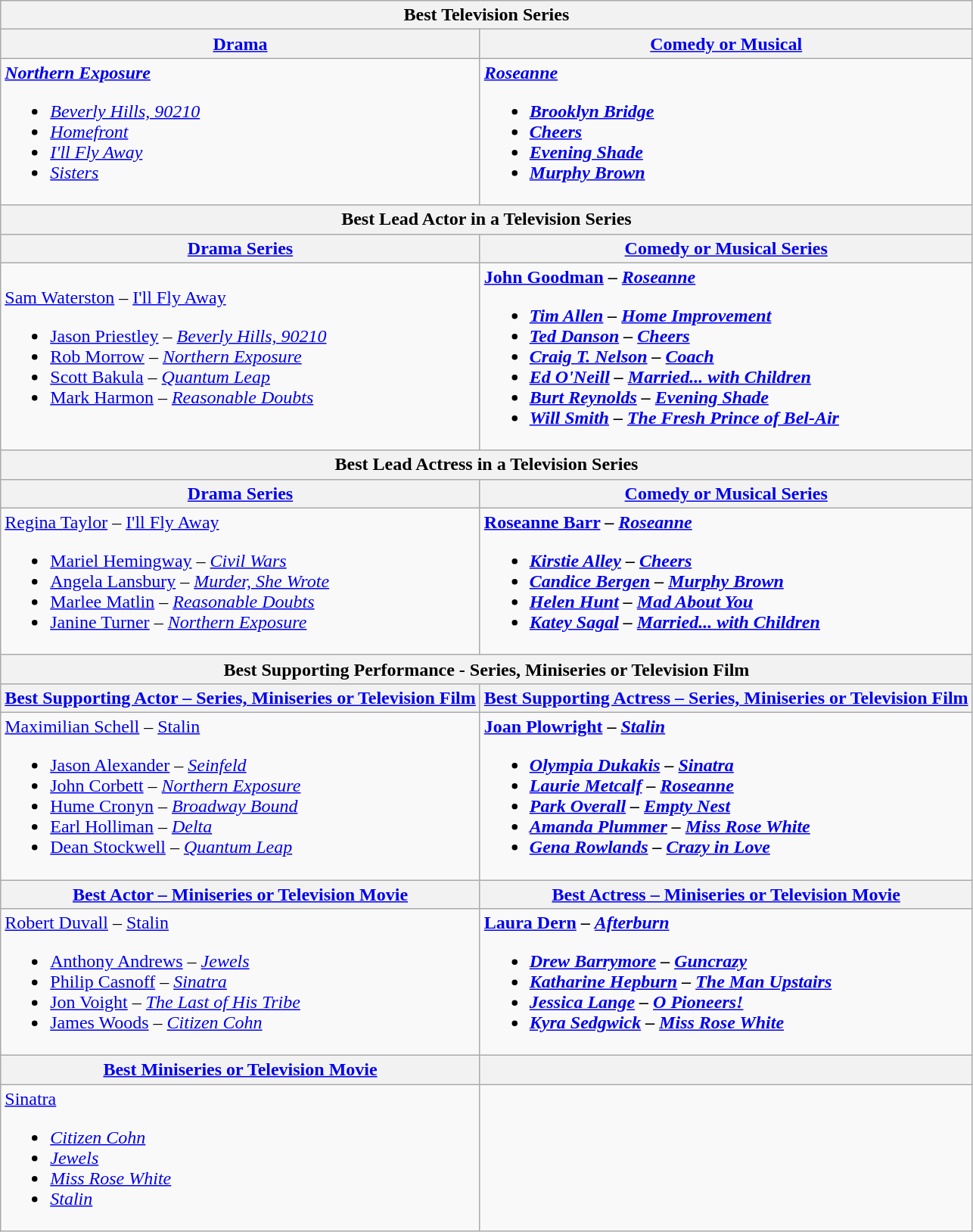<table class="wikitable" style="width=100%">
<tr>
<th colspan="2">Best Television Series</th>
</tr>
<tr>
<th style="width=50%"><a href='#'>Drama</a></th>
<th style="width=50%"><a href='#'>Comedy or Musical</a></th>
</tr>
<tr>
<td valign="top"><strong><em><a href='#'>Northern Exposure</a></em></strong><br><ul><li><em><a href='#'>Beverly Hills, 90210</a></em></li><li><em><a href='#'>Homefront</a></em></li><li><em><a href='#'>I'll Fly Away</a></em></li><li><em><a href='#'>Sisters</a></em></li></ul></td>
<td valign="top"><strong> <em><a href='#'>Roseanne</a><strong><em><br><ul><li></em><a href='#'>Brooklyn Bridge</a><em></li><li></em><a href='#'>Cheers</a><em></li><li></em><a href='#'>Evening Shade</a><em></li><li></em><a href='#'>Murphy Brown</a><em></li></ul></td>
</tr>
<tr>
<th colspan="2">Best Lead Actor in a Television Series</th>
</tr>
<tr>
<th><a href='#'>Drama Series</a></th>
<th><a href='#'>Comedy or Musical Series</a></th>
</tr>
<tr>
<td></strong><a href='#'>Sam Waterston</a> – </em><a href='#'>I'll Fly Away</a></em></strong><br><ul><li><a href='#'>Jason Priestley</a> – <em><a href='#'>Beverly Hills, 90210</a></em></li><li><a href='#'>Rob Morrow</a> – <em><a href='#'>Northern Exposure</a></em></li><li><a href='#'>Scott Bakula</a> – <em><a href='#'>Quantum Leap</a></em></li><li><a href='#'>Mark Harmon</a> – <em><a href='#'>Reasonable Doubts</a></em></li></ul></td>
<td><strong> <a href='#'>John Goodman</a> – <em><a href='#'>Roseanne</a><strong><em><br><ul><li><a href='#'>Tim Allen</a> – </em><a href='#'>Home Improvement</a><em></li><li><a href='#'>Ted Danson</a> – </em><a href='#'>Cheers</a><em></li><li><a href='#'>Craig T. Nelson</a> – </em><a href='#'>Coach</a><em></li><li><a href='#'>Ed O'Neill</a> – </em><a href='#'>Married... with Children</a><em></li><li><a href='#'>Burt Reynolds</a> – </em><a href='#'>Evening Shade</a><em></li><li><a href='#'>Will Smith</a> – </em><a href='#'>The Fresh Prince of Bel-Air</a><em></li></ul></td>
</tr>
<tr>
<th colspan="2">Best Lead Actress in a Television Series</th>
</tr>
<tr>
<th><a href='#'>Drama Series</a></th>
<th><a href='#'>Comedy or Musical Series</a></th>
</tr>
<tr>
<td></strong> <a href='#'>Regina Taylor</a> – </em><a href='#'>I'll Fly Away</a></em></strong><br><ul><li><a href='#'>Mariel Hemingway</a> – <em><a href='#'>Civil Wars</a></em></li><li><a href='#'>Angela Lansbury</a> – <em><a href='#'>Murder, She Wrote</a></em></li><li><a href='#'>Marlee Matlin</a> – <em><a href='#'>Reasonable Doubts</a></em></li><li><a href='#'>Janine Turner</a> – <em><a href='#'>Northern Exposure</a></em></li></ul></td>
<td><strong> <a href='#'>Roseanne Barr</a> – <em><a href='#'>Roseanne</a><strong><em><br><ul><li><a href='#'>Kirstie Alley</a> – </em><a href='#'>Cheers</a><em></li><li><a href='#'>Candice Bergen</a> – </em><a href='#'>Murphy Brown</a><em></li><li><a href='#'>Helen Hunt</a> – </em><a href='#'>Mad About You</a><em></li><li><a href='#'>Katey Sagal</a> – </em><a href='#'>Married... with Children</a><em></li></ul></td>
</tr>
<tr>
<th colspan="2">Best Supporting Performance - Series, Miniseries or Television Film</th>
</tr>
<tr>
<th><a href='#'>Best Supporting Actor – Series, Miniseries or Television Film</a></th>
<th><a href='#'>Best Supporting Actress – Series, Miniseries or Television Film</a></th>
</tr>
<tr>
<td></strong> <a href='#'>Maximilian Schell</a> – </em><a href='#'>Stalin</a></em></strong><br><ul><li><a href='#'>Jason Alexander</a> – <em><a href='#'>Seinfeld</a></em></li><li><a href='#'>John Corbett</a> – <em><a href='#'>Northern Exposure</a></em></li><li><a href='#'>Hume Cronyn</a> – <em><a href='#'>Broadway Bound</a></em></li><li><a href='#'>Earl Holliman</a> – <em><a href='#'>Delta</a></em></li><li><a href='#'>Dean Stockwell</a> – <em><a href='#'>Quantum Leap</a></em></li></ul></td>
<td><strong> <a href='#'>Joan Plowright</a> – <em><a href='#'>Stalin</a><strong><em><br><ul><li><a href='#'>Olympia Dukakis</a> – </em><a href='#'>Sinatra</a><em></li><li><a href='#'>Laurie Metcalf</a> – </em><a href='#'>Roseanne</a><em></li><li><a href='#'>Park Overall</a> – </em><a href='#'>Empty Nest</a><em></li><li><a href='#'>Amanda Plummer</a> – </em><a href='#'>Miss Rose White</a><em></li><li><a href='#'>Gena Rowlands</a> – </em><a href='#'>Crazy in Love</a><em></li></ul></td>
</tr>
<tr>
<th><a href='#'>Best Actor – Miniseries or Television Movie</a></th>
<th><a href='#'>Best Actress – Miniseries or Television Movie</a></th>
</tr>
<tr>
<td></strong> <a href='#'>Robert Duvall</a> – </em><a href='#'>Stalin</a></em></strong><br><ul><li><a href='#'>Anthony Andrews</a> – <em><a href='#'>Jewels</a></em></li><li><a href='#'>Philip Casnoff</a> – <em><a href='#'>Sinatra</a></em></li><li><a href='#'>Jon Voight</a> – <em><a href='#'>The Last of His Tribe</a></em></li><li><a href='#'>James Woods</a> – <em><a href='#'>Citizen Cohn</a></em></li></ul></td>
<td><strong><a href='#'>Laura Dern</a> – <em><a href='#'>Afterburn</a><strong><em><br><ul><li><a href='#'>Drew Barrymore</a> – </em><a href='#'>Guncrazy</a><em></li><li><a href='#'>Katharine Hepburn</a> – </em><a href='#'>The Man Upstairs</a><em></li><li><a href='#'>Jessica Lange</a> – </em><a href='#'>O Pioneers!</a><em></li><li><a href='#'>Kyra Sedgwick</a> – </em><a href='#'>Miss Rose White</a><em></li></ul></td>
</tr>
<tr>
<th><a href='#'>Best Miniseries or Television Movie</a></th>
<th></th>
</tr>
<tr>
<td></strong> </em><a href='#'>Sinatra</a></em></strong><br><ul><li><em><a href='#'>Citizen Cohn</a></em></li><li><em><a href='#'>Jewels</a></em></li><li><em><a href='#'>Miss Rose White</a></em></li><li><em><a href='#'>Stalin</a></em></li></ul></td>
<td></td>
</tr>
</table>
